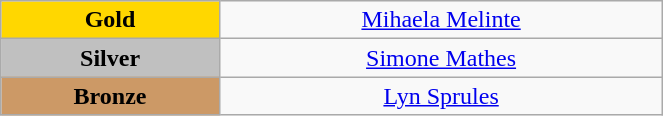<table class="wikitable" style="text-align:center; " width="35%">
<tr>
<td bgcolor="gold"><strong>Gold</strong></td>
<td><a href='#'>Mihaela Melinte</a><br>  <small><em></em></small></td>
</tr>
<tr>
<td bgcolor="silver"><strong>Silver</strong></td>
<td><a href='#'>Simone Mathes</a><br>  <small><em></em></small></td>
</tr>
<tr>
<td bgcolor="CC9966"><strong>Bronze</strong></td>
<td><a href='#'>Lyn Sprules</a><br>  <small><em></em></small></td>
</tr>
</table>
